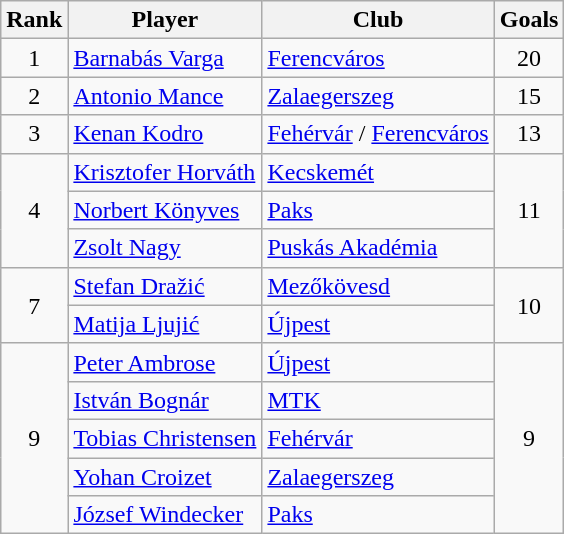<table class="wikitable" style="text-align:center">
<tr>
<th>Rank</th>
<th>Player</th>
<th>Club</th>
<th>Goals</th>
</tr>
<tr>
<td>1</td>
<td style="text-align:left"> <a href='#'>Barnabás Varga</a></td>
<td style="text-align:left"><a href='#'>Ferencváros</a></td>
<td>20</td>
</tr>
<tr>
<td>2</td>
<td style="text-align:left"> <a href='#'>Antonio Mance</a></td>
<td style="text-align:left"><a href='#'>Zalaegerszeg</a></td>
<td>15</td>
</tr>
<tr>
<td>3</td>
<td style="text-align:left"> <a href='#'>Kenan Kodro</a></td>
<td style="text-align:left"><a href='#'>Fehérvár</a> / <a href='#'>Ferencváros</a></td>
<td>13</td>
</tr>
<tr>
<td rowspan="3">4</td>
<td style="text-align:left"> <a href='#'>Krisztofer Horváth</a></td>
<td style="text-align:left"><a href='#'>Kecskemét</a></td>
<td rowspan="3">11</td>
</tr>
<tr>
<td style="text-align:left"> <a href='#'>Norbert Könyves</a></td>
<td style="text-align:left"><a href='#'>Paks</a></td>
</tr>
<tr>
<td style="text-align:left"> <a href='#'>Zsolt Nagy</a></td>
<td style="text-align:left"><a href='#'>Puskás Akadémia</a></td>
</tr>
<tr>
<td rowspan="2">7</td>
<td style="text-align:left"> <a href='#'>Stefan Dražić</a></td>
<td style="text-align:left"><a href='#'>Mezőkövesd</a></td>
<td rowspan="2">10</td>
</tr>
<tr>
<td style="text-align:left"> <a href='#'>Matija Ljujić</a></td>
<td style="text-align:left"><a href='#'>Újpest</a></td>
</tr>
<tr>
<td rowspan="5">9</td>
<td style="text-align:left"> <a href='#'>Peter Ambrose</a></td>
<td style="text-align:left"><a href='#'>Újpest</a></td>
<td rowspan="5">9</td>
</tr>
<tr>
<td style="text-align:left"> <a href='#'>István Bognár</a></td>
<td style="text-align:left"><a href='#'>MTK</a></td>
</tr>
<tr>
<td style="text-align:left"> <a href='#'>Tobias Christensen</a></td>
<td style="text-align:left"><a href='#'>Fehérvár</a></td>
</tr>
<tr>
<td style="text-align:left"> <a href='#'>Yohan Croizet</a></td>
<td style="text-align:left"><a href='#'>Zalaegerszeg</a></td>
</tr>
<tr>
<td style="text-align:left"> <a href='#'>József Windecker</a></td>
<td style="text-align:left"><a href='#'>Paks</a></td>
</tr>
</table>
